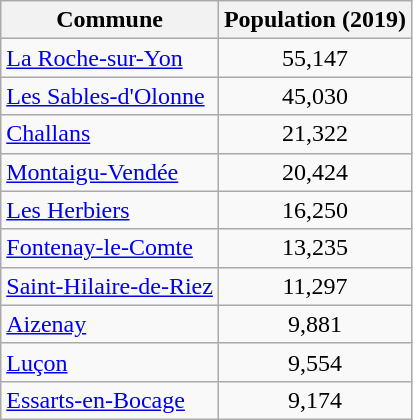<table class=wikitable>
<tr>
<th>Commune</th>
<th>Population (2019)</th>
</tr>
<tr>
<td><a href='#'>La Roche-sur-Yon</a></td>
<td style="text-align: center;">55,147</td>
</tr>
<tr>
<td><a href='#'>Les Sables-d'Olonne</a></td>
<td style="text-align: center;">45,030</td>
</tr>
<tr>
<td><a href='#'>Challans</a></td>
<td style="text-align: center;">21,322</td>
</tr>
<tr>
<td><a href='#'>Montaigu-Vendée</a></td>
<td style="text-align: center;">20,424</td>
</tr>
<tr>
<td><a href='#'>Les Herbiers</a></td>
<td style="text-align: center;">16,250</td>
</tr>
<tr>
<td><a href='#'>Fontenay-le-Comte</a></td>
<td style="text-align: center;">13,235</td>
</tr>
<tr>
<td><a href='#'>Saint-Hilaire-de-Riez</a></td>
<td style="text-align: center;">11,297</td>
</tr>
<tr>
<td><a href='#'>Aizenay</a></td>
<td style="text-align: center;">9,881</td>
</tr>
<tr>
<td><a href='#'>Luçon</a></td>
<td style="text-align: center;">9,554</td>
</tr>
<tr>
<td><a href='#'>Essarts-en-Bocage</a></td>
<td style="text-align: center;">9,174</td>
</tr>
</table>
